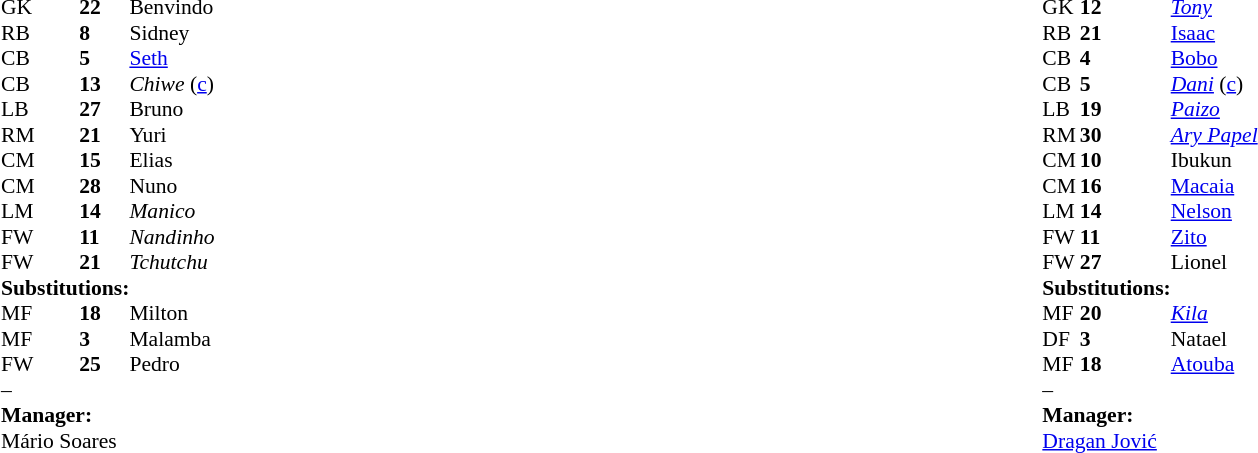<table width="100%">
<tr>
<td valign="top" width="40%"><br><table style="font-size:90%;" cellspacing="0" cellpadding="0" align="center">
<tr>
<td>GK</td>
<td><strong>22</strong></td>
<td></td>
<td>Benvindo</td>
</tr>
<tr>
<td>RB</td>
<td><strong>8</strong></td>
<td></td>
<td>Sidney</td>
</tr>
<tr>
<td>CB</td>
<td><strong>5</strong></td>
<td></td>
<td><a href='#'>Seth</a></td>
</tr>
<tr>
<td>CB</td>
<td><strong>13</strong></td>
<td></td>
<td><em>Chiwe</em> (<a href='#'>c</a>)</td>
<td></td>
</tr>
<tr>
<td>LB</td>
<td><strong>27</strong></td>
<td></td>
<td>Bruno</td>
</tr>
<tr>
<td>RM</td>
<td><strong>21</strong></td>
<td></td>
<td>Yuri</td>
<td></td>
<td></td>
</tr>
<tr>
<td>CM</td>
<td><strong>15</strong></td>
<td></td>
<td>Elias</td>
<td></td>
</tr>
<tr>
<td>CM</td>
<td><strong>28</strong></td>
<td></td>
<td>Nuno</td>
</tr>
<tr>
<td>LM</td>
<td><strong>14</strong></td>
<td></td>
<td><em>Manico</em></td>
<td></td>
<td></td>
</tr>
<tr>
<td>FW</td>
<td><strong>11</strong></td>
<td></td>
<td><em>Nandinho</em></td>
<td></td>
<td></td>
</tr>
<tr>
<td>FW</td>
<td><strong>21</strong></td>
<td></td>
<td><em>Tchutchu</em></td>
<td></td>
<td></td>
</tr>
<tr>
<td colspan=3><strong>Substitutions:</strong></td>
</tr>
<tr>
<td>MF</td>
<td><strong>18</strong></td>
<td></td>
<td>Milton</td>
<td></td>
<td></td>
</tr>
<tr>
<td>MF</td>
<td><strong>3</strong></td>
<td></td>
<td>Malamba</td>
<td></td>
<td></td>
</tr>
<tr>
<td>FW</td>
<td><strong>25</strong></td>
<td></td>
<td>Pedro</td>
<td></td>
<td></td>
</tr>
<tr>
<td>–</td>
<td></td>
<td></td>
<td></td>
</tr>
<tr>
<td colspan=3><strong>Manager:</strong></td>
</tr>
<tr>
<td colspan=4> Mário Soares</td>
</tr>
</table>
</td>
<td valign="top"></td>
<td valign="top" width="50%"><br><table style="font-size:90%;" cellspacing="0" cellpadding="0" align="center">
<tr>
<th width=25></th>
<th width=25></th>
</tr>
<tr>
<th width=25></th>
<th width=25></th>
</tr>
<tr>
<td>GK</td>
<td><strong>12</strong></td>
<td></td>
<td><em><a href='#'>Tony</a></em></td>
<td></td>
</tr>
<tr>
<td>RB</td>
<td><strong>21</strong></td>
<td></td>
<td><a href='#'>Isaac</a></td>
</tr>
<tr>
<td>CB</td>
<td><strong>4</strong></td>
<td></td>
<td><a href='#'>Bobo</a></td>
</tr>
<tr>
<td>CB</td>
<td><strong>5</strong></td>
<td></td>
<td><em><a href='#'>Dani</a></em> (<a href='#'>c</a>)</td>
</tr>
<tr>
<td>LB</td>
<td><strong>19</strong></td>
<td></td>
<td><em><a href='#'>Paizo</a></em></td>
<td></td>
<td></td>
</tr>
<tr>
<td>RM</td>
<td><strong>30</strong></td>
<td></td>
<td><em><a href='#'>Ary Papel</a></em></td>
<td></td>
</tr>
<tr>
<td>CM</td>
<td><strong>10</strong></td>
<td></td>
<td>Ibukun</td>
</tr>
<tr>
<td>CM</td>
<td><strong>16</strong></td>
<td></td>
<td><a href='#'>Macaia</a></td>
<td></td>
<td></td>
</tr>
<tr>
<td>LM</td>
<td><strong>14</strong></td>
<td></td>
<td><a href='#'>Nelson</a></td>
</tr>
<tr>
<td>FW</td>
<td><strong>11</strong></td>
<td></td>
<td><a href='#'>Zito</a></td>
<td></td>
<td></td>
</tr>
<tr>
<td>FW</td>
<td><strong>27</strong></td>
<td></td>
<td>Lionel</td>
</tr>
<tr>
<td colspan=3><strong>Substitutions:</strong></td>
</tr>
<tr>
<td>MF</td>
<td><strong>20</strong></td>
<td></td>
<td><em><a href='#'>Kila</a></em></td>
<td></td>
<td></td>
</tr>
<tr>
<td>DF</td>
<td><strong>3</strong></td>
<td></td>
<td>Natael</td>
<td></td>
<td></td>
</tr>
<tr>
<td>MF</td>
<td><strong>18</strong></td>
<td></td>
<td><a href='#'>Atouba</a></td>
<td></td>
<td></td>
</tr>
<tr>
<td>–</td>
<td></td>
<td></td>
<td></td>
</tr>
<tr>
<td colspan=3><strong>Manager:</strong></td>
</tr>
<tr>
<td colspan=4> <a href='#'>Dragan Jović</a></td>
</tr>
</table>
</td>
</tr>
</table>
